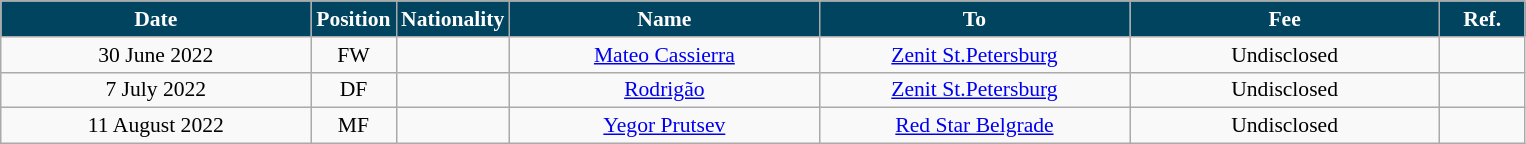<table class="wikitable"  style="text-align:center; font-size:90%; ">
<tr>
<th style="background:#004460; color:white; width:200px;">Date</th>
<th style="background:#004460; color:white; width:50px;">Position</th>
<th style="background:#004460; color:white; width:505x;">Nationality</th>
<th style="background:#004460; color:white; width:200px;">Name</th>
<th style="background:#004460; color:white; width:200px;">To</th>
<th style="background:#004460; color:white; width:200px;">Fee</th>
<th style="background:#004460; color:white; width:50px;">Ref.</th>
</tr>
<tr>
<td>30 June 2022</td>
<td>FW</td>
<td></td>
<td><a href='#'>Mateo Cassierra</a></td>
<td><a href='#'>Zenit St.Petersburg</a></td>
<td>Undisclosed</td>
<td></td>
</tr>
<tr>
<td>7 July 2022</td>
<td>DF</td>
<td></td>
<td><a href='#'>Rodrigão</a></td>
<td><a href='#'>Zenit St.Petersburg</a></td>
<td>Undisclosed</td>
<td></td>
</tr>
<tr>
<td>11 August 2022</td>
<td>MF</td>
<td></td>
<td><a href='#'>Yegor Prutsev</a></td>
<td><a href='#'>Red Star Belgrade</a></td>
<td>Undisclosed</td>
<td></td>
</tr>
</table>
